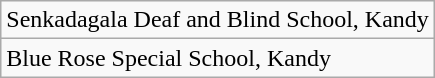<table class="wikitable">
<tr>
<td>Senkadagala Deaf and Blind School, Kandy</td>
</tr>
<tr>
<td>Blue Rose Special School, Kandy</td>
</tr>
</table>
